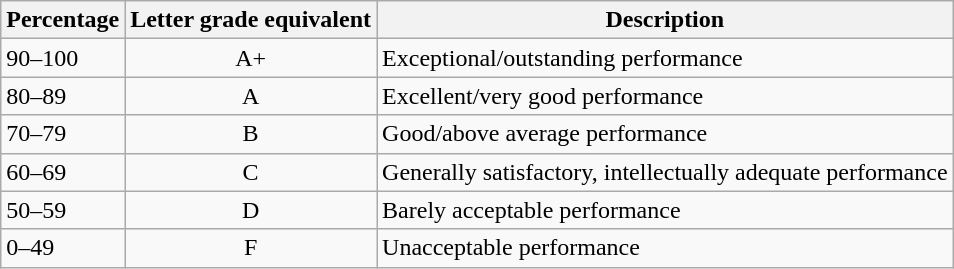<table class="wikitable">
<tr>
<th>Percentage</th>
<th>Letter grade equivalent</th>
<th>Description</th>
</tr>
<tr>
<td>90–100</td>
<td style="text-align:center;">A+</td>
<td>Exceptional/outstanding performance</td>
</tr>
<tr>
<td>80–89</td>
<td style="text-align:center;">A</td>
<td>Excellent/very good performance</td>
</tr>
<tr>
<td>70–79</td>
<td style="text-align:center;">B</td>
<td>Good/above average performance</td>
</tr>
<tr>
<td>60–69</td>
<td style="text-align:center;">C</td>
<td>Generally satisfactory, intellectually adequate performance</td>
</tr>
<tr>
<td>50–59</td>
<td style="text-align:center;">D</td>
<td>Barely acceptable performance</td>
</tr>
<tr>
<td>0–49</td>
<td style="text-align:center;">F</td>
<td>Unacceptable performance</td>
</tr>
</table>
